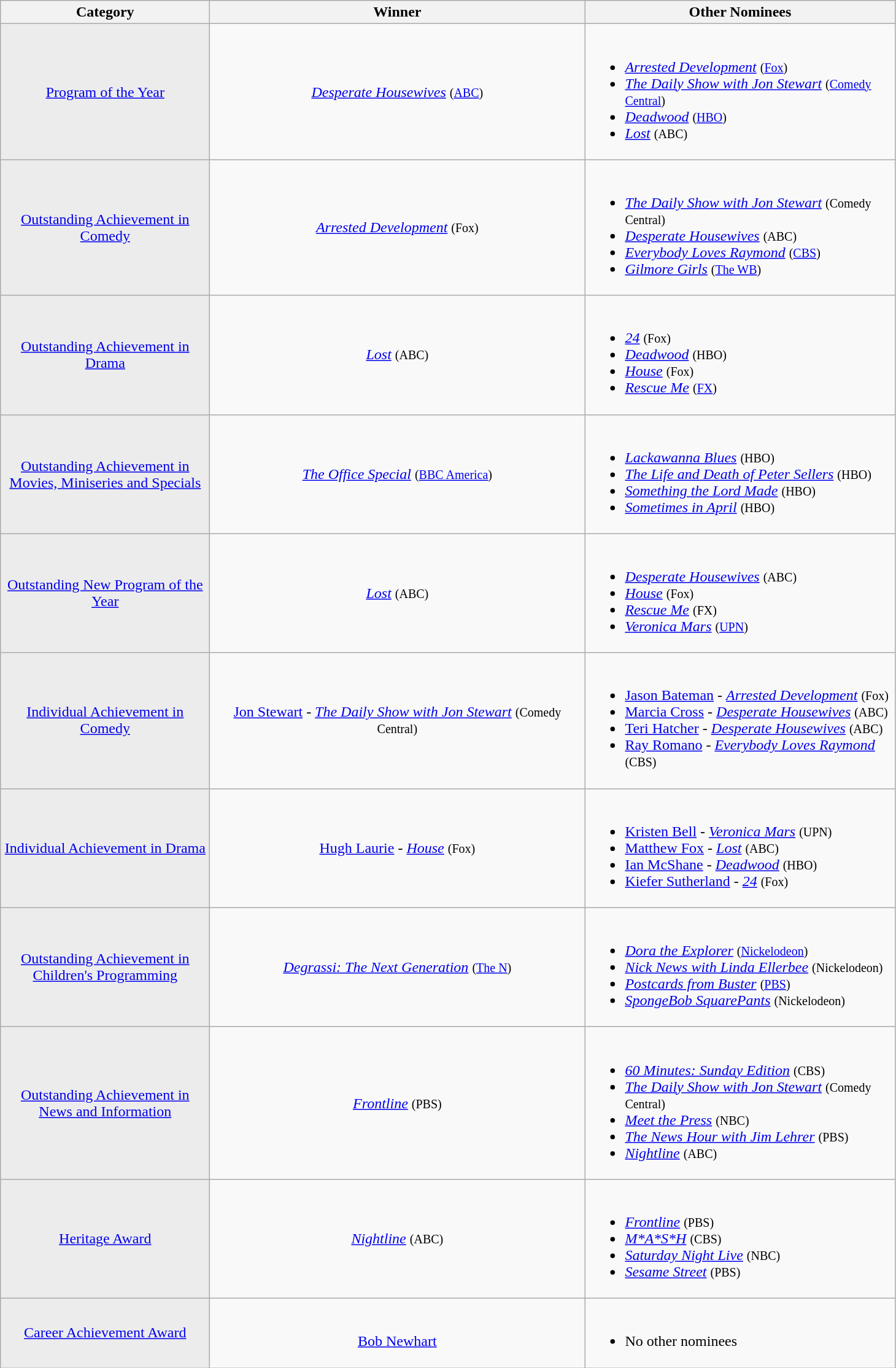<table class="wikitable">
<tr>
<th width="220">Category</th>
<th width="400">Winner</th>
<th width="330">Other Nominees</th>
</tr>
<tr>
<td align="center" style="background: #ececec; color: grey; vertical-align: middle; text-align: center;" class="table-na"><a href='#'>Program of the Year</a></td>
<td align="center"><em><a href='#'>Desperate Housewives</a></em> <small>(<a href='#'>ABC</a>)</small></td>
<td><br><ul><li><em><a href='#'>Arrested Development</a></em> <small>(<a href='#'>Fox</a>)</small></li><li><em><a href='#'>The Daily Show with Jon Stewart</a></em> <small>(<a href='#'>Comedy Central</a>)</small></li><li><em><a href='#'>Deadwood</a></em> <small>(<a href='#'>HBO</a>)</small></li><li><em><a href='#'>Lost</a></em> <small>(ABC)</small></li></ul></td>
</tr>
<tr>
<td align="center" style="background: #ececec; color: grey; vertical-align: middle; text-align: center;" class="table-na"><a href='#'>Outstanding Achievement in Comedy</a></td>
<td align="center"><em><a href='#'>Arrested Development</a></em> <small>(Fox)</small></td>
<td><br><ul><li><em><a href='#'>The Daily Show with Jon Stewart</a></em> <small>(Comedy Central)</small></li><li><em><a href='#'>Desperate Housewives</a></em> <small>(ABC)</small></li><li><em><a href='#'>Everybody Loves Raymond</a></em> <small>(<a href='#'>CBS</a>)</small></li><li><em><a href='#'>Gilmore Girls</a></em> <small>(<a href='#'>The WB</a>)</small></li></ul></td>
</tr>
<tr>
<td align="center" style="background: #ececec; color: grey; vertical-align: middle; text-align: center;" class="table-na"><a href='#'>Outstanding Achievement in Drama</a></td>
<td align="center"><em><a href='#'>Lost</a></em> <small>(ABC)</small></td>
<td><br><ul><li><em><a href='#'>24</a></em> <small>(Fox)</small></li><li><em><a href='#'>Deadwood</a></em> <small>(HBO)</small></li><li><em><a href='#'>House</a></em> <small>(Fox)</small></li><li><em><a href='#'>Rescue Me</a></em> <small>(<a href='#'>FX</a>)</small></li></ul></td>
</tr>
<tr>
<td align="center" style="background: #ececec; color: grey; vertical-align: middle; text-align: center;" class="table-na"><a href='#'>Outstanding Achievement in Movies, Miniseries and Specials</a></td>
<td align="center"><em><a href='#'>The Office Special</a></em> <small>(<a href='#'>BBC America</a>)</small></td>
<td><br><ul><li><em><a href='#'>Lackawanna Blues</a></em> <small>(HBO)</small></li><li><em><a href='#'>The Life and Death of Peter Sellers</a></em> <small>(HBO)</small></li><li><em><a href='#'>Something the Lord Made</a></em> <small>(HBO)</small></li><li><em><a href='#'>Sometimes in April</a></em> <small>(HBO)</small></li></ul></td>
</tr>
<tr>
<td align="center" style="background: #ececec; color: grey; vertical-align: middle; text-align: center;" class="table-na"><a href='#'>Outstanding New Program of the Year</a></td>
<td align="center"><em><a href='#'>Lost</a></em> <small>(ABC)</small></td>
<td><br><ul><li><em><a href='#'>Desperate Housewives</a></em> <small>(ABC)</small></li><li><em><a href='#'>House</a></em> <small>(Fox)</small></li><li><em><a href='#'>Rescue Me</a></em> <small>(FX)</small></li><li><em><a href='#'>Veronica Mars</a></em> <small>(<a href='#'>UPN</a>)</small></li></ul></td>
</tr>
<tr>
<td align="center" style="background: #ececec; color: grey; vertical-align: middle; text-align: center;" class="table-na"><a href='#'>Individual Achievement in Comedy</a></td>
<td align="center"><a href='#'>Jon Stewart</a> - <em><a href='#'>The Daily Show with Jon Stewart</a></em> <small>(Comedy Central)</small></td>
<td><br><ul><li><a href='#'>Jason Bateman</a> - <em><a href='#'>Arrested Development</a></em> <small>(Fox)</small></li><li><a href='#'>Marcia Cross</a> - <em><a href='#'>Desperate Housewives</a></em> <small>(ABC)</small></li><li><a href='#'>Teri Hatcher</a> - <em><a href='#'>Desperate Housewives</a></em> <small>(ABC)</small></li><li><a href='#'>Ray Romano</a> - <em><a href='#'>Everybody Loves Raymond</a></em> <small>(CBS)</small></li></ul></td>
</tr>
<tr>
<td align="center" style="background: #ececec; color: grey; vertical-align: middle; text-align: center;" class="table-na"><a href='#'>Individual Achievement in Drama</a></td>
<td align="center"><a href='#'>Hugh Laurie</a> - <em><a href='#'>House</a></em> <small>(Fox)</small></td>
<td><br><ul><li><a href='#'>Kristen Bell</a> - <em><a href='#'>Veronica Mars</a></em> <small>(UPN)</small></li><li><a href='#'>Matthew Fox</a> - <em><a href='#'>Lost</a></em> <small>(ABC)</small></li><li><a href='#'>Ian McShane</a> - <em><a href='#'>Deadwood</a></em> <small>(HBO)</small></li><li><a href='#'>Kiefer Sutherland</a> - <em><a href='#'>24</a></em> <small>(Fox)</small></li></ul></td>
</tr>
<tr>
<td align="center" style="background: #ececec; color: grey; vertical-align: middle; text-align: center;" class="table-na"><a href='#'>Outstanding Achievement in Children's Programming</a></td>
<td align="center"><em><a href='#'>Degrassi: The Next Generation</a></em> <small>(<a href='#'>The N</a>)</small></td>
<td><br><ul><li><em><a href='#'>Dora the Explorer</a></em> <small>(<a href='#'>Nickelodeon</a>)</small></li><li><em><a href='#'>Nick News with Linda Ellerbee</a></em> <small>(Nickelodeon)</small></li><li><em><a href='#'>Postcards from Buster</a></em> <small>(<a href='#'>PBS</a>)</small></li><li><em><a href='#'>SpongeBob SquarePants</a></em> <small>(Nickelodeon)</small></li></ul></td>
</tr>
<tr>
<td align="center" style="background: #ececec; color: grey; vertical-align: middle; text-align: center;" class="table-na"><a href='#'>Outstanding Achievement in News and Information</a></td>
<td align="center"><em><a href='#'>Frontline</a></em> <small>(PBS)</small></td>
<td><br><ul><li><em><a href='#'>60 Minutes: Sunday Edition</a></em> <small>(CBS)</small></li><li><em><a href='#'>The Daily Show with Jon Stewart</a></em> <small>(Comedy Central)</small></li><li><em><a href='#'>Meet the Press</a></em> <small>(NBC)</small></li><li><em><a href='#'>The News Hour with Jim Lehrer</a></em> <small>(PBS)</small></li><li><em><a href='#'>Nightline</a></em> <small>(ABC)</small></li></ul></td>
</tr>
<tr>
<td align="center" style="background: #ececec; color: grey; vertical-align: middle; text-align: center;" class="table-na"><a href='#'>Heritage Award</a></td>
<td align="center"><em><a href='#'>Nightline</a></em> <small>(ABC)</small></td>
<td><br><ul><li><em><a href='#'>Frontline</a></em> <small>(PBS)</small></li><li><em><a href='#'>M*A*S*H</a></em> <small>(CBS)</small></li><li><em><a href='#'>Saturday Night Live</a></em> <small>(NBC)</small></li><li><em><a href='#'>Sesame Street</a></em> <small>(PBS)</small></li></ul></td>
</tr>
<tr>
<td align="center" style="background: #ececec; color: grey; vertical-align: middle; text-align: center;" class="table-na"><a href='#'>Career Achievement Award</a></td>
<td align="center"><br><a href='#'>Bob Newhart</a></td>
<td><br><ul><li>No other nominees</li></ul></td>
</tr>
</table>
